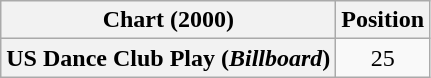<table class="wikitable plainrowheaders" style="text-align:center">
<tr>
<th>Chart (2000)</th>
<th>Position</th>
</tr>
<tr>
<th scope="row">US Dance Club Play (<em>Billboard</em>)</th>
<td>25</td>
</tr>
</table>
